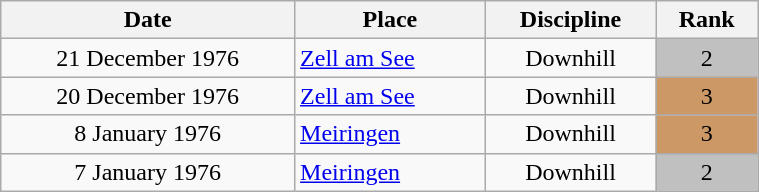<table class="wikitable" width=40% style="font-size:100%; text-align:center;">
<tr>
<th>Date</th>
<th>Place</th>
<th>Discipline</th>
<th>Rank</th>
</tr>
<tr>
<td>21 December 1976</td>
<td align=left> <a href='#'>Zell am See</a></td>
<td>Downhill</td>
<td bgcolor=silver>2</td>
</tr>
<tr>
<td>20 December 1976</td>
<td align=left> <a href='#'>Zell am See</a></td>
<td>Downhill</td>
<td bgcolor=cc9966>3</td>
</tr>
<tr>
<td>8 January 1976</td>
<td align=left> <a href='#'>Meiringen</a></td>
<td>Downhill</td>
<td bgcolor=cc9966>3</td>
</tr>
<tr>
<td>7 January 1976</td>
<td align=left> <a href='#'>Meiringen</a></td>
<td>Downhill</td>
<td bgcolor=silver>2</td>
</tr>
</table>
